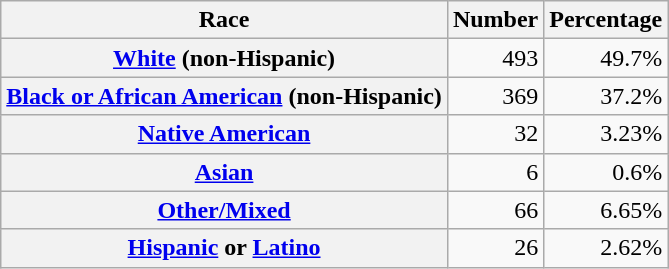<table class="wikitable" style="text-align:right">
<tr>
<th scope="col">Race</th>
<th scope="col">Number</th>
<th scope="col">Percentage</th>
</tr>
<tr>
<th scope="row"><a href='#'>White</a> (non-Hispanic)</th>
<td>493</td>
<td>49.7%</td>
</tr>
<tr>
<th scope="row"><a href='#'>Black or African American</a> (non-Hispanic)</th>
<td>369</td>
<td>37.2%</td>
</tr>
<tr>
<th scope="row"><a href='#'>Native American</a></th>
<td>32</td>
<td>3.23%</td>
</tr>
<tr>
<th scope="row"><a href='#'>Asian</a></th>
<td>6</td>
<td>0.6%</td>
</tr>
<tr>
<th scope="row"><a href='#'>Other/Mixed</a></th>
<td>66</td>
<td>6.65%</td>
</tr>
<tr>
<th scope="row"><a href='#'>Hispanic</a> or <a href='#'>Latino</a></th>
<td>26</td>
<td>2.62%</td>
</tr>
</table>
